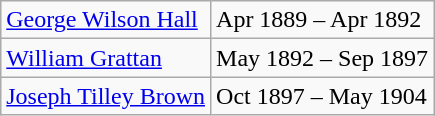<table class="wikitable">
<tr>
<td><a href='#'>George Wilson Hall</a></td>
<td>Apr 1889 – Apr 1892</td>
</tr>
<tr>
<td><a href='#'>William Grattan</a></td>
<td>May 1892 – Sep 1897</td>
</tr>
<tr>
<td><a href='#'>Joseph Tilley Brown</a></td>
<td>Oct 1897 – May 1904</td>
</tr>
</table>
